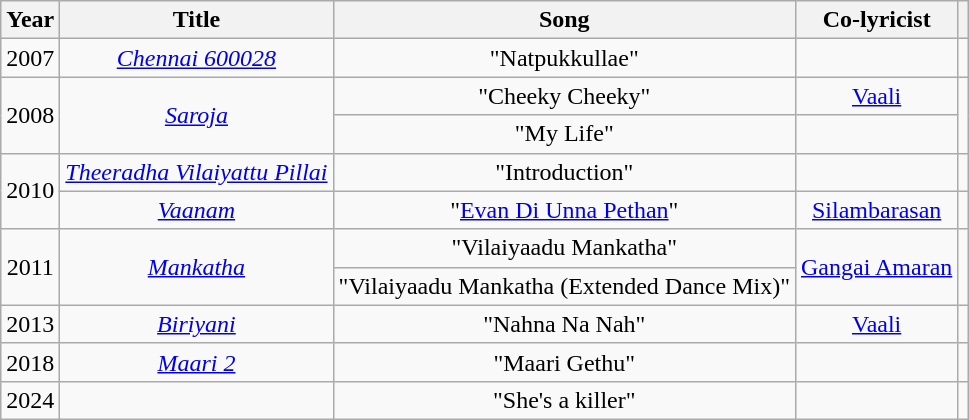<table class="wikitable" style="text-align:center;">
<tr>
<th>Year</th>
<th>Title</th>
<th>Song</th>
<th>Co-lyricist</th>
<th></th>
</tr>
<tr>
<td>2007</td>
<td><em><a href='#'>Chennai 600028</a></em></td>
<td>"Natpukkullae"</td>
<td></td>
<td></td>
</tr>
<tr>
<td rowspan="2">2008</td>
<td rowspan="2"><em><a href='#'>Saroja</a></em></td>
<td>"Cheeky Cheeky"</td>
<td><a href='#'>Vaali</a></td>
<td rowspan="2"></td>
</tr>
<tr>
<td>"My Life"</td>
<td></td>
</tr>
<tr>
<td rowspan="2">2010</td>
<td><em><a href='#'>Theeradha Vilaiyattu Pillai</a></em></td>
<td>"Introduction"</td>
<td></td>
<td></td>
</tr>
<tr>
<td><em><a href='#'>Vaanam</a></em></td>
<td>"<a href='#'>Evan Di Unna Pethan</a>"</td>
<td><a href='#'>Silambarasan</a></td>
<td></td>
</tr>
<tr>
<td rowspan="2">2011</td>
<td rowspan="2"><em><a href='#'>Mankatha</a></em></td>
<td>"Vilaiyaadu Mankatha"</td>
<td rowspan="2"><a href='#'>Gangai Amaran</a></td>
<td rowspan="2"></td>
</tr>
<tr>
<td>"Vilaiyaadu Mankatha (Extended Dance Mix)"</td>
</tr>
<tr>
<td>2013</td>
<td><em><a href='#'>Biriyani</a></em></td>
<td>"Nahna Na Nah"</td>
<td><a href='#'>Vaali</a></td>
<td></td>
</tr>
<tr>
<td>2018</td>
<td><em><a href='#'>Maari 2</a></em></td>
<td>"Maari Gethu"</td>
<td></td>
<td></td>
</tr>
<tr>
<td>2024</td>
<td><em></em></td>
<td>"She's a killer"</td>
<td></td>
<td></td>
</tr>
</table>
